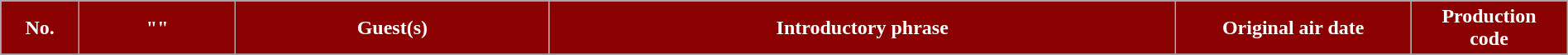<table class="wikitable plainrowheaders" style="width:100%; margin:auto;">
<tr>
<th style="background-color: #8B0000; color:#ffffff" width=5%><abbr>No.</abbr></th>
<th style="background-color: #8B0000; color:#ffffff" width=10%>"<a href='#'></a>"</th>
<th style="background-color: #8B0000; color:#ffffff" width=20%>Guest(s)</th>
<th style="background-color: #8B0000; color:#ffffff" width=40%>Introductory phrase</th>
<th style="background-color: #8B0000; color:#ffffff" width=15%>Original air date</th>
<th style="background-color: #8B0000; color:#ffffff" width=10%>Production <br> code</th>
</tr>
<tr>
</tr>
</table>
